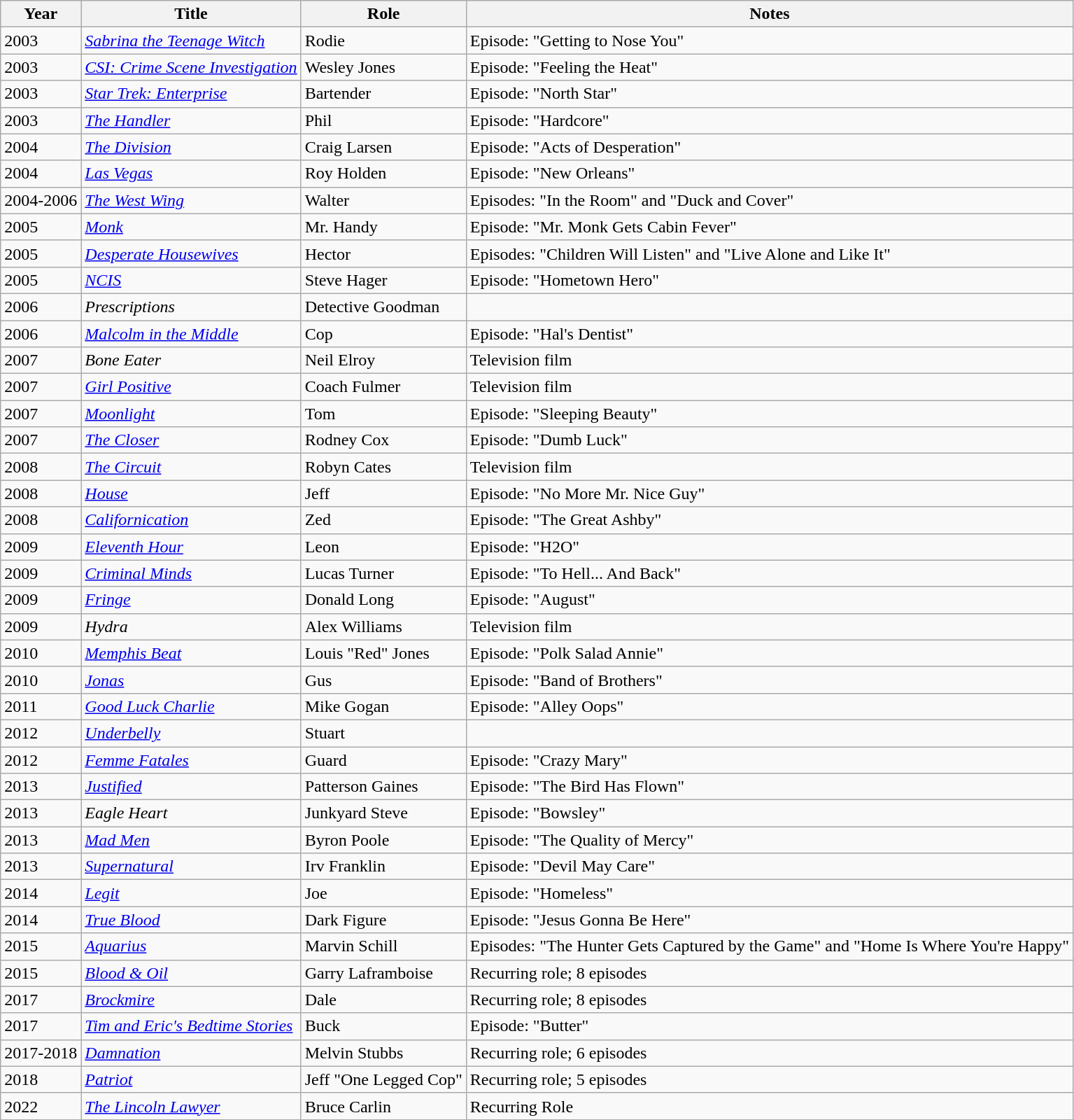<table class="wikitable">
<tr>
<th>Year</th>
<th>Title</th>
<th>Role</th>
<th>Notes</th>
</tr>
<tr>
<td>2003</td>
<td><em><a href='#'>Sabrina the Teenage Witch</a></em></td>
<td>Rodie</td>
<td>Episode: "Getting to Nose You"</td>
</tr>
<tr>
<td>2003</td>
<td><em><a href='#'>CSI: Crime Scene Investigation</a></em></td>
<td>Wesley Jones</td>
<td>Episode: "Feeling the Heat"</td>
</tr>
<tr>
<td>2003</td>
<td><em><a href='#'>Star Trek: Enterprise</a></em></td>
<td>Bartender</td>
<td>Episode: "North Star"</td>
</tr>
<tr>
<td>2003</td>
<td><em><a href='#'>The Handler</a></em></td>
<td>Phil</td>
<td>Episode: "Hardcore"</td>
</tr>
<tr>
<td>2004</td>
<td><em><a href='#'>The Division</a></em></td>
<td>Craig Larsen</td>
<td>Episode: "Acts of Desperation"</td>
</tr>
<tr>
<td>2004</td>
<td><em><a href='#'>Las Vegas</a></em></td>
<td>Roy Holden</td>
<td>Episode: "New Orleans"</td>
</tr>
<tr>
<td>2004-2006</td>
<td><em><a href='#'>The West Wing</a></em></td>
<td>Walter</td>
<td>Episodes: "In the Room" and "Duck and Cover"</td>
</tr>
<tr>
<td>2005</td>
<td><em><a href='#'>Monk</a></em></td>
<td>Mr. Handy</td>
<td>Episode: "Mr. Monk Gets Cabin Fever"</td>
</tr>
<tr>
<td>2005</td>
<td><em><a href='#'>Desperate Housewives</a></em></td>
<td>Hector</td>
<td>Episodes: "Children Will Listen" and "Live Alone and Like It"</td>
</tr>
<tr>
<td>2005</td>
<td><em><a href='#'>NCIS</a></em></td>
<td>Steve Hager</td>
<td>Episode: "Hometown Hero"</td>
</tr>
<tr>
<td>2006</td>
<td><em>Prescriptions</em></td>
<td>Detective Goodman</td>
<td></td>
</tr>
<tr>
<td>2006</td>
<td><em><a href='#'>Malcolm in the Middle</a></em></td>
<td>Cop</td>
<td>Episode: "Hal's Dentist"</td>
</tr>
<tr>
<td>2007</td>
<td><em>Bone Eater</em></td>
<td>Neil Elroy</td>
<td>Television film</td>
</tr>
<tr>
<td>2007</td>
<td><em><a href='#'>Girl Positive</a></em></td>
<td>Coach Fulmer</td>
<td>Television film</td>
</tr>
<tr>
<td>2007</td>
<td><em><a href='#'>Moonlight</a></em></td>
<td>Tom</td>
<td>Episode: "Sleeping Beauty"</td>
</tr>
<tr>
<td>2007</td>
<td><em><a href='#'>The Closer</a></em></td>
<td>Rodney Cox</td>
<td>Episode: "Dumb Luck"</td>
</tr>
<tr>
<td>2008</td>
<td><em><a href='#'>The Circuit</a></em></td>
<td>Robyn Cates</td>
<td>Television film</td>
</tr>
<tr>
<td>2008</td>
<td><em><a href='#'>House</a></em></td>
<td>Jeff</td>
<td>Episode: "No More Mr. Nice Guy"</td>
</tr>
<tr>
<td>2008</td>
<td><em><a href='#'>Californication</a></em></td>
<td>Zed</td>
<td>Episode: "The Great Ashby"</td>
</tr>
<tr>
<td>2009</td>
<td><em><a href='#'>Eleventh Hour</a></em></td>
<td>Leon</td>
<td>Episode: "H2O"</td>
</tr>
<tr>
<td>2009</td>
<td><em><a href='#'>Criminal Minds</a></em></td>
<td>Lucas Turner</td>
<td>Episode: "To Hell... And Back"</td>
</tr>
<tr>
<td>2009</td>
<td><em><a href='#'>Fringe</a></em></td>
<td>Donald Long</td>
<td>Episode: "August"</td>
</tr>
<tr>
<td>2009</td>
<td><em>Hydra</em></td>
<td>Alex Williams</td>
<td>Television film</td>
</tr>
<tr>
<td>2010</td>
<td><em><a href='#'>Memphis Beat</a></em></td>
<td>Louis "Red" Jones</td>
<td>Episode: "Polk Salad Annie"</td>
</tr>
<tr>
<td>2010</td>
<td><em><a href='#'>Jonas</a></em></td>
<td>Gus</td>
<td>Episode: "Band of Brothers"</td>
</tr>
<tr>
<td>2011</td>
<td><em><a href='#'>Good Luck Charlie</a></em></td>
<td>Mike Gogan</td>
<td>Episode: "Alley Oops"</td>
</tr>
<tr>
<td>2012</td>
<td><em><a href='#'>Underbelly</a></em></td>
<td>Stuart</td>
<td></td>
</tr>
<tr>
<td>2012</td>
<td><em><a href='#'>Femme Fatales</a></em></td>
<td>Guard</td>
<td>Episode: "Crazy Mary"</td>
</tr>
<tr>
<td>2013</td>
<td><em><a href='#'>Justified</a></em></td>
<td>Patterson Gaines</td>
<td>Episode: "The Bird Has Flown"</td>
</tr>
<tr>
<td>2013</td>
<td><em>Eagle Heart</em></td>
<td>Junkyard Steve</td>
<td>Episode: "Bowsley"</td>
</tr>
<tr>
<td>2013</td>
<td><em><a href='#'>Mad Men</a></em></td>
<td>Byron Poole</td>
<td>Episode: "The Quality of Mercy"</td>
</tr>
<tr>
<td>2013</td>
<td><em><a href='#'>Supernatural</a></em></td>
<td>Irv Franklin</td>
<td>Episode: "Devil May Care"</td>
</tr>
<tr>
<td>2014</td>
<td><em><a href='#'>Legit</a></em></td>
<td>Joe</td>
<td>Episode: "Homeless"</td>
</tr>
<tr>
<td>2014</td>
<td><em><a href='#'>True Blood</a></em></td>
<td>Dark Figure</td>
<td>Episode: "Jesus Gonna Be Here"</td>
</tr>
<tr>
<td>2015</td>
<td><em><a href='#'>Aquarius</a></em></td>
<td>Marvin Schill</td>
<td>Episodes: "The Hunter Gets Captured by the Game" and "Home Is Where You're Happy"</td>
</tr>
<tr>
<td>2015</td>
<td><em><a href='#'>Blood & Oil</a></em></td>
<td>Garry Laframboise</td>
<td>Recurring role; 8 episodes</td>
</tr>
<tr>
<td>2017</td>
<td><em><a href='#'>Brockmire</a></em></td>
<td>Dale</td>
<td>Recurring role; 8 episodes</td>
</tr>
<tr>
<td>2017</td>
<td><em><a href='#'>Tim and Eric's Bedtime Stories</a></em></td>
<td>Buck</td>
<td>Episode: "Butter"</td>
</tr>
<tr>
<td>2017-2018</td>
<td><em><a href='#'>Damnation</a></em></td>
<td>Melvin Stubbs</td>
<td>Recurring role; 6 episodes</td>
</tr>
<tr>
<td>2018</td>
<td><em><a href='#'>Patriot</a></em></td>
<td>Jeff "One Legged Cop"</td>
<td>Recurring role; 5 episodes</td>
</tr>
<tr>
<td>2022</td>
<td><em><a href='#'>The Lincoln Lawyer</a></em></td>
<td>Bruce Carlin</td>
<td>Recurring Role</td>
</tr>
</table>
